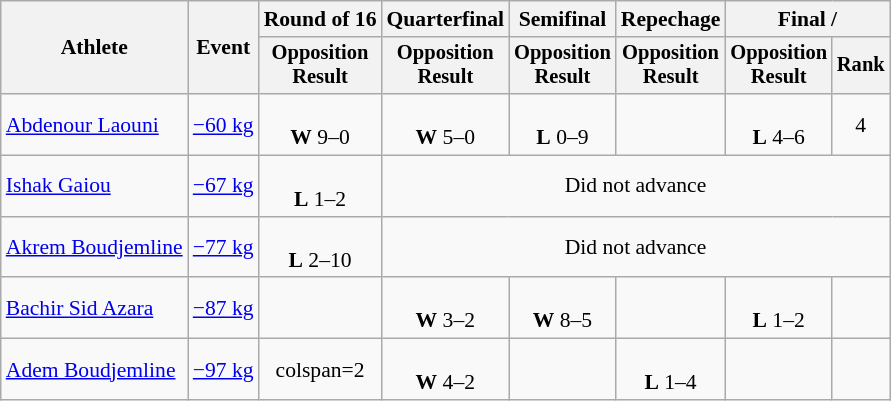<table class="wikitable" style="font-size:90%">
<tr>
<th rowspan="2">Athlete</th>
<th rowspan="2">Event</th>
<th>Round of 16</th>
<th>Quarterfinal</th>
<th>Semifinal</th>
<th>Repechage</th>
<th colspan=2>Final / </th>
</tr>
<tr style="font-size: 95%">
<th>Opposition<br>Result</th>
<th>Opposition<br>Result</th>
<th>Opposition<br>Result</th>
<th>Opposition<br>Result</th>
<th>Opposition<br>Result</th>
<th>Rank</th>
</tr>
<tr align=center>
<td align=left><a href='#'>Abdenour Laouni</a></td>
<td align=left><a href='#'>−60 kg</a></td>
<td><br><strong>W</strong> 9–0</td>
<td><br><strong>W</strong> 5–0</td>
<td><br><strong>L</strong> 0–9</td>
<td></td>
<td><br><strong>L</strong> 4–6</td>
<td>4</td>
</tr>
<tr align=center>
<td align=left><a href='#'>Ishak Gaiou</a></td>
<td align=left><a href='#'>−67 kg</a></td>
<td><br><strong>L</strong> 1–2</td>
<td colspan="5">Did not advance</td>
</tr>
<tr align=center>
<td align=left><a href='#'>Akrem Boudjemline</a></td>
<td align=left><a href='#'>−77 kg</a></td>
<td><br><strong>L</strong> 2–10</td>
<td colspan="5">Did not advance</td>
</tr>
<tr align=center>
<td align=left><a href='#'>Bachir Sid Azara</a></td>
<td align=left><a href='#'>−87 kg</a></td>
<td></td>
<td><br><strong>W</strong> 3–2</td>
<td><br><strong>W</strong> 8–5</td>
<td></td>
<td><br><strong>L</strong> 1–2</td>
<td></td>
</tr>
<tr align=center>
<td align=left><a href='#'>Adem Boudjemline</a></td>
<td align=left><a href='#'>−97 kg</a></td>
<td>colspan=2 </td>
<td><br><strong>W</strong> 4–2</td>
<td></td>
<td><br><strong>L</strong> 1–4</td>
<td></td>
</tr>
</table>
